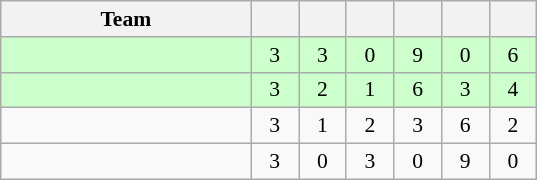<table class="wikitable" style="text-align: center; font-size:90% ">
<tr>
<th width=160>Team</th>
<th width=25></th>
<th width=25></th>
<th width=25></th>
<th width=25></th>
<th width=25></th>
<th width=25></th>
</tr>
<tr bgcolor="ccffcc">
<td align=left></td>
<td>3</td>
<td>3</td>
<td>0</td>
<td>9</td>
<td>0</td>
<td>6</td>
</tr>
<tr bgcolor="ccffcc">
<td align=left></td>
<td>3</td>
<td>2</td>
<td>1</td>
<td>6</td>
<td>3</td>
<td>4</td>
</tr>
<tr>
<td align=left></td>
<td>3</td>
<td>1</td>
<td>2</td>
<td>3</td>
<td>6</td>
<td>2</td>
</tr>
<tr>
<td align=left></td>
<td>3</td>
<td>0</td>
<td>3</td>
<td>0</td>
<td>9</td>
<td>0</td>
</tr>
</table>
